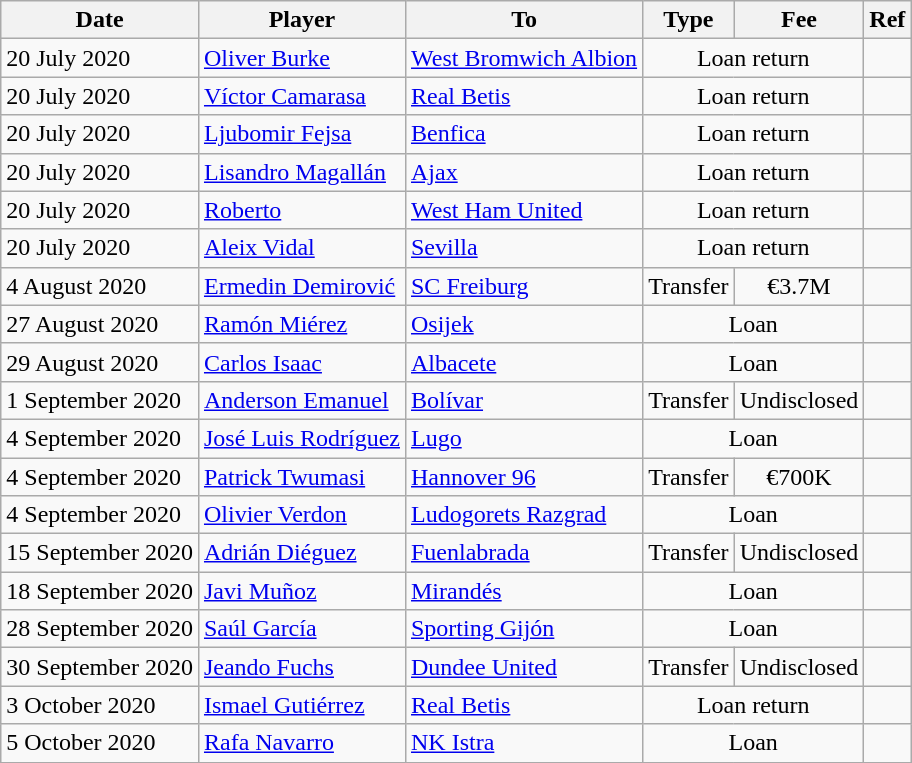<table class="wikitable">
<tr>
<th>Date</th>
<th>Player</th>
<th>To</th>
<th>Type</th>
<th>Fee</th>
<th>Ref</th>
</tr>
<tr>
<td>20 July 2020</td>
<td> <a href='#'>Oliver Burke</a></td>
<td> <a href='#'>West Bromwich Albion</a></td>
<td align=center colspan=2>Loan return</td>
<td align=center></td>
</tr>
<tr>
<td>20 July 2020</td>
<td> <a href='#'>Víctor Camarasa</a></td>
<td><a href='#'>Real Betis</a></td>
<td align=center colspan=2>Loan return</td>
<td align=center></td>
</tr>
<tr>
<td>20 July 2020</td>
<td> <a href='#'>Ljubomir Fejsa</a></td>
<td> <a href='#'>Benfica</a></td>
<td align=center colspan=2>Loan return</td>
<td align=center></td>
</tr>
<tr>
<td>20 July 2020</td>
<td> <a href='#'>Lisandro Magallán</a></td>
<td> <a href='#'>Ajax</a></td>
<td align=center colspan=2>Loan return</td>
<td align=center></td>
</tr>
<tr>
<td>20 July 2020</td>
<td> <a href='#'>Roberto</a></td>
<td> <a href='#'>West Ham United</a></td>
<td align=center colspan=2>Loan return</td>
<td align=center></td>
</tr>
<tr>
<td>20 July 2020</td>
<td> <a href='#'>Aleix Vidal</a></td>
<td><a href='#'>Sevilla</a></td>
<td align=center colspan=2>Loan return</td>
<td align=center></td>
</tr>
<tr>
<td>4 August 2020</td>
<td> <a href='#'>Ermedin Demirović</a></td>
<td> <a href='#'>SC Freiburg</a></td>
<td align=center>Transfer</td>
<td align=center>€3.7M</td>
<td align=center></td>
</tr>
<tr>
<td>27 August 2020</td>
<td> <a href='#'>Ramón Miérez</a></td>
<td> <a href='#'>Osijek</a></td>
<td align=center colspan=2>Loan</td>
<td align=center></td>
</tr>
<tr>
<td>29 August 2020</td>
<td> <a href='#'>Carlos Isaac</a></td>
<td><a href='#'>Albacete</a></td>
<td align=center colspan=2>Loan</td>
<td align=center></td>
</tr>
<tr>
<td>1 September 2020</td>
<td> <a href='#'>Anderson Emanuel</a></td>
<td> <a href='#'>Bolívar</a></td>
<td align=center>Transfer</td>
<td align=center>Undisclosed</td>
<td align=center></td>
</tr>
<tr>
<td>4 September 2020</td>
<td> <a href='#'>José Luis Rodríguez</a></td>
<td><a href='#'>Lugo</a></td>
<td align=center colspan=2>Loan</td>
<td align=center></td>
</tr>
<tr>
<td>4 September 2020</td>
<td> <a href='#'>Patrick Twumasi</a></td>
<td> <a href='#'>Hannover 96</a></td>
<td align=center>Transfer</td>
<td align=center>€700K</td>
<td align=center></td>
</tr>
<tr>
<td>4 September 2020</td>
<td> <a href='#'>Olivier Verdon</a></td>
<td> <a href='#'>Ludogorets Razgrad</a></td>
<td align=center colspan=2>Loan</td>
<td align=center></td>
</tr>
<tr>
<td>15 September 2020</td>
<td> <a href='#'>Adrián Diéguez</a></td>
<td><a href='#'>Fuenlabrada</a></td>
<td align=center>Transfer</td>
<td align=center>Undisclosed</td>
<td align=center></td>
</tr>
<tr>
<td>18 September 2020</td>
<td> <a href='#'>Javi Muñoz</a></td>
<td><a href='#'>Mirandés</a></td>
<td align=center colspan=2>Loan</td>
<td align=center></td>
</tr>
<tr>
<td>28 September 2020</td>
<td> <a href='#'>Saúl García</a></td>
<td><a href='#'>Sporting Gijón</a></td>
<td align=center colspan=2>Loan</td>
<td align=center></td>
</tr>
<tr>
<td>30 September 2020</td>
<td> <a href='#'>Jeando Fuchs</a></td>
<td> <a href='#'>Dundee United</a></td>
<td align=center>Transfer</td>
<td align=center>Undisclosed</td>
<td align=center></td>
</tr>
<tr>
<td>3 October 2020</td>
<td> <a href='#'>Ismael Gutiérrez</a></td>
<td><a href='#'>Real Betis</a></td>
<td align=center colspan=2>Loan return</td>
<td align=center></td>
</tr>
<tr>
<td>5 October 2020</td>
<td> <a href='#'>Rafa Navarro</a></td>
<td> <a href='#'>NK Istra</a></td>
<td align=center colspan=2>Loan</td>
<td align=center></td>
</tr>
<tr>
</tr>
</table>
